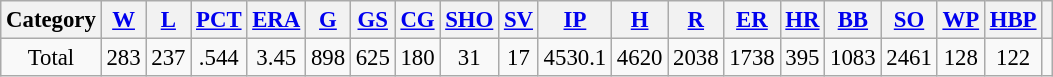<table class="wikitable"  style="font-size: 95%; text-align:center;">
<tr>
<th>Category</th>
<th><a href='#'>W</a></th>
<th><a href='#'>L</a></th>
<th><a href='#'>PCT</a></th>
<th><a href='#'>ERA</a></th>
<th><a href='#'>G</a></th>
<th><a href='#'>GS</a></th>
<th><a href='#'>CG</a></th>
<th><a href='#'>SHO</a></th>
<th><a href='#'>SV</a></th>
<th><a href='#'>IP</a></th>
<th><a href='#'>H</a></th>
<th><a href='#'>R</a></th>
<th><a href='#'>ER</a></th>
<th><a href='#'>HR</a></th>
<th><a href='#'>BB</a></th>
<th><a href='#'>SO</a></th>
<th><a href='#'>WP</a></th>
<th><a href='#'>HBP</a></th>
<th></th>
</tr>
<tr>
<td>Total</td>
<td>283</td>
<td>237</td>
<td>.544</td>
<td>3.45</td>
<td>898</td>
<td>625</td>
<td>180</td>
<td>31</td>
<td>17</td>
<td>4530.1</td>
<td>4620</td>
<td>2038</td>
<td>1738</td>
<td>395</td>
<td>1083</td>
<td>2461</td>
<td>128</td>
<td>122</td>
<td></td>
</tr>
</table>
